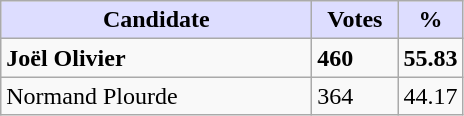<table class="wikitable">
<tr>
<th style="background:#ddf; width:200px;">Candidate</th>
<th style="background:#ddf; width:50px;">Votes</th>
<th style="background:#ddf; width:30px;">%</th>
</tr>
<tr>
<td><strong>Joël Olivier</strong></td>
<td><strong>460</strong></td>
<td><strong>55.83</strong></td>
</tr>
<tr>
<td>Normand Plourde</td>
<td>364</td>
<td>44.17</td>
</tr>
</table>
